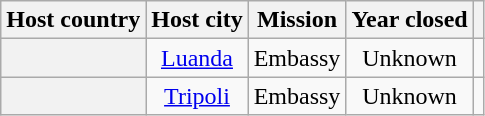<table class="wikitable plainrowheaders" style="text-align:center;">
<tr>
<th scope="col">Host country</th>
<th scope="col">Host city</th>
<th scope="col">Mission</th>
<th scope="col">Year closed</th>
<th scope="col"></th>
</tr>
<tr>
<th scope="row"></th>
<td><a href='#'>Luanda</a></td>
<td>Embassy</td>
<td>Unknown</td>
<td></td>
</tr>
<tr>
<th scope="row"></th>
<td><a href='#'>Tripoli</a></td>
<td>Embassy</td>
<td>Unknown</td>
<td></td>
</tr>
</table>
